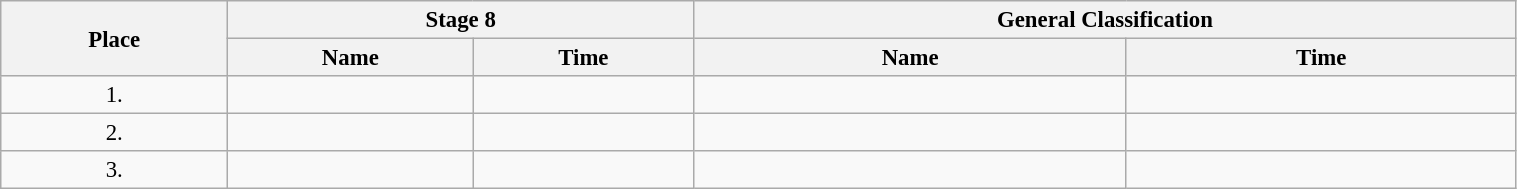<table class=wikitable style="font-size:95%" width="80%">
<tr>
<th rowspan="2">Place</th>
<th colspan="2">Stage 8</th>
<th colspan="2">General Classification</th>
</tr>
<tr>
<th>Name</th>
<th>Time</th>
<th>Name</th>
<th>Time</th>
</tr>
<tr>
<td align="center">1.</td>
<td></td>
<td></td>
<td></td>
<td></td>
</tr>
<tr>
<td align="center">2.</td>
<td></td>
<td></td>
<td></td>
<td></td>
</tr>
<tr>
<td align="center">3.</td>
<td></td>
<td></td>
<td></td>
<td></td>
</tr>
</table>
